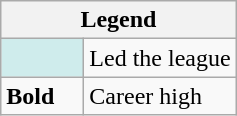<table class="wikitable">
<tr>
<th colspan="2">Legend</th>
</tr>
<tr>
<td style="background:#cfecec; width:3em;"></td>
<td>Led the league</td>
</tr>
<tr>
<td><strong>Bold</strong></td>
<td>Career high</td>
</tr>
</table>
